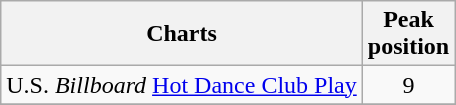<table class="wikitable sortable">
<tr>
<th>Charts</th>
<th>Peak<br>position</th>
</tr>
<tr>
<td>U.S. <em>Billboard</em> <a href='#'>Hot Dance Club Play</a></td>
<td align="center">9</td>
</tr>
<tr>
</tr>
</table>
